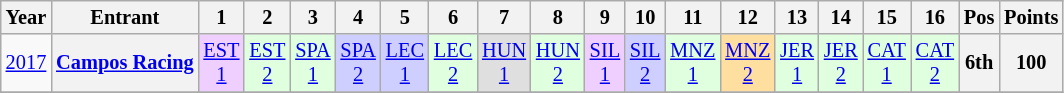<table class="wikitable" style="text-align:center; font-size:85%">
<tr>
<th>Year</th>
<th>Entrant</th>
<th>1</th>
<th>2</th>
<th>3</th>
<th>4</th>
<th>5</th>
<th>6</th>
<th>7</th>
<th>8</th>
<th>9</th>
<th>10</th>
<th>11</th>
<th>12</th>
<th>13</th>
<th>14</th>
<th>15</th>
<th>16</th>
<th>Pos</th>
<th>Points</th>
</tr>
<tr>
<td><a href='#'>2017</a></td>
<th nowrap><a href='#'>Campos Racing</a></th>
<td style="background:#EFCFFF;"><a href='#'>EST<br>1</a><br></td>
<td style="background:#DFFFDF;"><a href='#'>EST<br>2</a><br></td>
<td style="background:#DFFFDF;"><a href='#'>SPA<br>1</a><br></td>
<td style="background:#CFCFFF;"><a href='#'>SPA<br>2</a><br></td>
<td style="background:#CFCFFF;"><a href='#'>LEC<br>1</a><br></td>
<td style="background:#DFFFDF;"><a href='#'>LEC<br>2</a><br></td>
<td style="background:#DFDFDF;"><a href='#'>HUN<br>1</a><br></td>
<td style="background:#DFFFDF;"><a href='#'>HUN<br>2</a><br></td>
<td style="background:#EFCFFF;"><a href='#'>SIL<br>1</a><br></td>
<td style="background:#CFCFFF;"><a href='#'>SIL<br>2</a><br></td>
<td style="background:#DFFFDF;"><a href='#'>MNZ<br>1</a><br></td>
<td style="background:#FFDF9F;"><a href='#'>MNZ<br>2</a><br></td>
<td style="background:#DFFFDF;"><a href='#'>JER<br>1</a><br></td>
<td style="background:#DFFFDF;"><a href='#'>JER<br>2</a><br></td>
<td style="background:#DFFFDF;"><a href='#'>CAT<br>1</a><br></td>
<td style="background:#DFFFDF;"><a href='#'>CAT<br>2</a><br></td>
<th>6th</th>
<th>100</th>
</tr>
<tr>
</tr>
</table>
